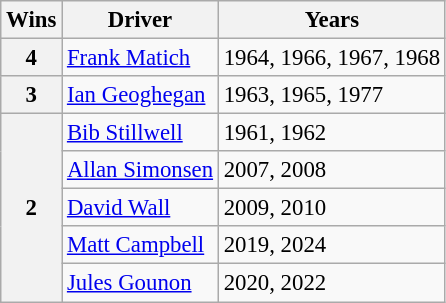<table class="wikitable" style="font-size: 95%">
<tr>
<th>Wins</th>
<th>Driver</th>
<th>Years</th>
</tr>
<tr>
<th>4</th>
<td> <a href='#'>Frank Matich</a></td>
<td>1964, 1966, 1967, 1968</td>
</tr>
<tr>
<th>3</th>
<td> <a href='#'>Ian Geoghegan</a></td>
<td>1963, 1965, 1977</td>
</tr>
<tr>
<th rowspan="5">2</th>
<td> <a href='#'>Bib Stillwell</a></td>
<td>1961, 1962</td>
</tr>
<tr>
<td> <a href='#'>Allan Simonsen</a></td>
<td>2007, 2008</td>
</tr>
<tr>
<td> <a href='#'>David Wall</a></td>
<td>2009, 2010</td>
</tr>
<tr>
<td> <a href='#'>Matt Campbell</a></td>
<td>2019, 2024</td>
</tr>
<tr>
<td> <a href='#'>Jules Gounon</a></td>
<td>2020, 2022</td>
</tr>
</table>
